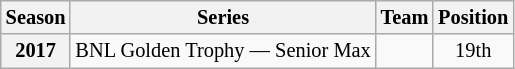<table class="wikitable" style="font-size: 85%; text-align:center">
<tr>
<th>Season</th>
<th>Series</th>
<th>Team</th>
<th>Position</th>
</tr>
<tr>
<th>2017</th>
<td align="left">BNL Golden Trophy — Senior Max</td>
<td align="left"></td>
<td>19th</td>
</tr>
</table>
